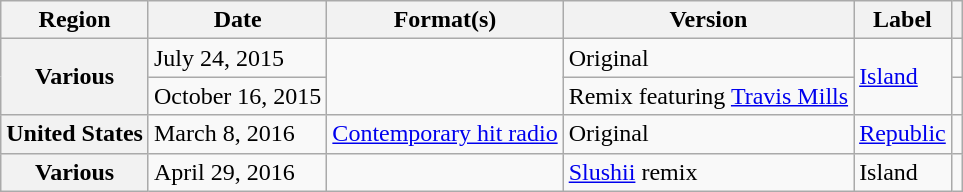<table class="wikitable plainrowheaders">
<tr>
<th scope="col">Region</th>
<th scope="col">Date</th>
<th scope="col">Format(s)</th>
<th scope="col">Version</th>
<th scope="col">Label</th>
<th scope="col"></th>
</tr>
<tr>
<th scope="row" rowspan="2">Various</th>
<td>July 24, 2015</td>
<td rowspan="2"></td>
<td>Original</td>
<td rowspan="2"><a href='#'>Island</a></td>
<td style="text-align:center;"></td>
</tr>
<tr>
<td>October 16, 2015</td>
<td>Remix featuring <a href='#'>Travis Mills</a></td>
<td style="text-align:center;"></td>
</tr>
<tr>
<th scope="row">United States</th>
<td>March 8, 2016</td>
<td><a href='#'>Contemporary hit radio</a></td>
<td>Original</td>
<td><a href='#'>Republic</a></td>
<td style="text-align:center;"></td>
</tr>
<tr>
<th scope="row">Various</th>
<td>April 29, 2016</td>
<td></td>
<td><a href='#'>Slushii</a> remix</td>
<td>Island</td>
<td style="text-align:center;"></td>
</tr>
</table>
